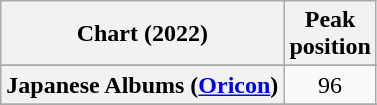<table class="wikitable sortable plainrowheaders" style="text-align:center">
<tr>
<th scope="col">Chart (2022)</th>
<th scope="col">Peak<br>position</th>
</tr>
<tr>
</tr>
<tr>
</tr>
<tr>
</tr>
<tr>
</tr>
<tr>
</tr>
<tr>
</tr>
<tr>
</tr>
<tr>
</tr>
<tr>
</tr>
<tr>
<th scope="row">Japanese Albums (<a href='#'>Oricon</a>)</th>
<td>96</td>
</tr>
<tr>
</tr>
<tr>
</tr>
<tr>
</tr>
<tr>
</tr>
<tr>
</tr>
<tr>
</tr>
</table>
